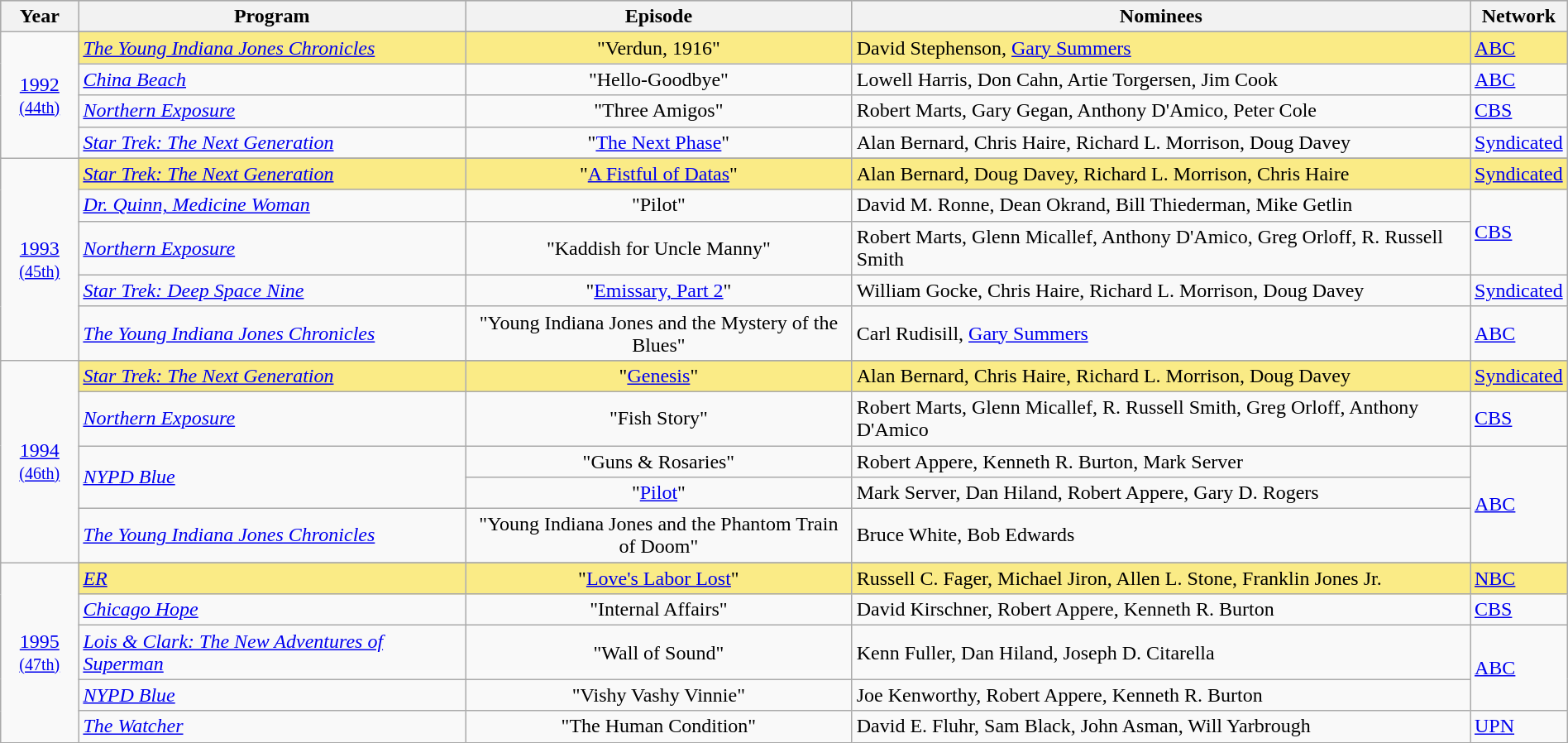<table class="wikitable" style="width:100%">
<tr bgcolor="#bebebe">
<th width="5%">Year</th>
<th width="25%">Program</th>
<th width="25%">Episode</th>
<th width="40%">Nominees</th>
<th width="5%">Network</th>
</tr>
<tr>
<td rowspan=5 style="text-align:center"><a href='#'>1992</a><br><small><a href='#'>(44th)</a></small><br></td>
</tr>
<tr style="background:#FAEB86">
<td><em><a href='#'>The Young Indiana Jones Chronicles</a></em></td>
<td align=center>"Verdun, 1916"</td>
<td>David Stephenson, <a href='#'>Gary Summers</a></td>
<td><a href='#'>ABC</a></td>
</tr>
<tr>
<td><em><a href='#'>China Beach</a></em></td>
<td align=center>"Hello-Goodbye"</td>
<td>Lowell Harris, Don Cahn, Artie Torgersen, Jim Cook</td>
<td><a href='#'>ABC</a></td>
</tr>
<tr>
<td><em><a href='#'>Northern Exposure</a></em></td>
<td align=center>"Three Amigos"</td>
<td>Robert Marts, Gary Gegan, Anthony D'Amico, Peter Cole</td>
<td><a href='#'>CBS</a></td>
</tr>
<tr>
<td><em><a href='#'>Star Trek: The Next Generation</a></em></td>
<td align=center>"<a href='#'>The Next Phase</a>"</td>
<td>Alan Bernard, Chris Haire, Richard L. Morrison, Doug Davey</td>
<td><a href='#'>Syndicated</a></td>
</tr>
<tr>
<td rowspan=6 style="text-align:center"><a href='#'>1993</a><br><small><a href='#'>(45th)</a></small><br></td>
</tr>
<tr style="background:#FAEB86">
<td><em><a href='#'>Star Trek: The Next Generation</a></em></td>
<td align=center>"<a href='#'>A Fistful of Datas</a>"</td>
<td>Alan Bernard, Doug Davey, Richard L. Morrison, Chris Haire</td>
<td><a href='#'>Syndicated</a></td>
</tr>
<tr>
<td><em><a href='#'>Dr. Quinn, Medicine Woman</a></em></td>
<td align=center>"Pilot"</td>
<td>David M. Ronne, Dean Okrand, Bill Thiederman, Mike Getlin</td>
<td rowspan=2><a href='#'>CBS</a></td>
</tr>
<tr>
<td><em><a href='#'>Northern Exposure</a></em></td>
<td align=center>"Kaddish for Uncle Manny"</td>
<td>Robert Marts, Glenn Micallef, Anthony D'Amico, Greg Orloff, R. Russell Smith</td>
</tr>
<tr>
<td><em><a href='#'>Star Trek: Deep Space Nine</a></em></td>
<td align=center>"<a href='#'>Emissary, Part 2</a>"</td>
<td>William Gocke, Chris Haire, Richard L. Morrison, Doug Davey</td>
<td><a href='#'>Syndicated</a></td>
</tr>
<tr>
<td><em><a href='#'>The Young Indiana Jones Chronicles</a></em></td>
<td align=center>"Young Indiana Jones and the Mystery of the Blues"</td>
<td>Carl Rudisill, <a href='#'>Gary Summers</a></td>
<td><a href='#'>ABC</a></td>
</tr>
<tr>
<td rowspan=6 style="text-align:center"><a href='#'>1994</a><br><small><a href='#'>(46th)</a></small><br></td>
</tr>
<tr style="background:#FAEB86">
<td><em><a href='#'>Star Trek: The Next Generation</a></em></td>
<td align=center>"<a href='#'>Genesis</a>"</td>
<td>Alan Bernard, Chris Haire, Richard L. Morrison, Doug Davey</td>
<td><a href='#'>Syndicated</a></td>
</tr>
<tr>
<td><em><a href='#'>Northern Exposure</a></em></td>
<td align=center>"Fish Story"</td>
<td>Robert Marts, Glenn Micallef, R. Russell Smith, Greg Orloff, Anthony D'Amico</td>
<td><a href='#'>CBS</a></td>
</tr>
<tr>
<td rowspan=2><em><a href='#'>NYPD Blue</a></em></td>
<td align=center>"Guns & Rosaries"</td>
<td>Robert Appere, Kenneth R. Burton, Mark Server</td>
<td rowspan=3><a href='#'>ABC</a></td>
</tr>
<tr>
<td align=center>"<a href='#'>Pilot</a>"</td>
<td>Mark Server, Dan Hiland, Robert Appere, Gary D. Rogers</td>
</tr>
<tr>
<td><em><a href='#'>The Young Indiana Jones Chronicles</a></em></td>
<td align=center>"Young Indiana Jones and the Phantom Train of Doom"</td>
<td>Bruce White, Bob Edwards</td>
</tr>
<tr>
<td rowspan=6 style="text-align:center"><a href='#'>1995</a><br><small><a href='#'>(47th)</a></small><br></td>
</tr>
<tr style="background:#FAEB86">
<td><em><a href='#'>ER</a></em></td>
<td align=center>"<a href='#'>Love's Labor Lost</a>"</td>
<td>Russell C. Fager, Michael Jiron, Allen L. Stone, Franklin Jones Jr.</td>
<td><a href='#'>NBC</a></td>
</tr>
<tr>
<td><em><a href='#'>Chicago Hope</a></em></td>
<td align=center>"Internal Affairs"</td>
<td>David Kirschner, Robert Appere, Kenneth R. Burton</td>
<td><a href='#'>CBS</a></td>
</tr>
<tr>
<td><em><a href='#'>Lois & Clark: The New Adventures of Superman</a></em></td>
<td align=center>"Wall of Sound"</td>
<td>Kenn Fuller, Dan Hiland, Joseph D. Citarella</td>
<td rowspan=2><a href='#'>ABC</a></td>
</tr>
<tr>
<td><em><a href='#'>NYPD Blue</a></em></td>
<td align=center>"Vishy Vashy Vinnie"</td>
<td>Joe Kenworthy, Robert Appere, Kenneth R. Burton</td>
</tr>
<tr>
<td><em><a href='#'>The Watcher</a></em></td>
<td align=center>"The Human Condition"</td>
<td>David E. Fluhr, Sam Black, John Asman, Will Yarbrough</td>
<td><a href='#'>UPN</a></td>
</tr>
</table>
